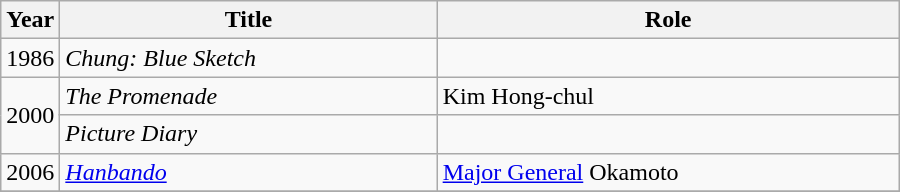<table class="wikitable" style="width:600px">
<tr>
<th width=10>Year</th>
<th>Title</th>
<th>Role</th>
</tr>
<tr>
<td>1986</td>
<td><em>Chung: Blue Sketch</em></td>
<td></td>
</tr>
<tr>
<td rowspan=2>2000</td>
<td><em>The Promenade</em></td>
<td>Kim Hong-chul</td>
</tr>
<tr>
<td><em>Picture Diary</em></td>
<td></td>
</tr>
<tr>
<td>2006</td>
<td><em><a href='#'>Hanbando</a></em></td>
<td><a href='#'>Major General</a> Okamoto</td>
</tr>
<tr>
</tr>
</table>
